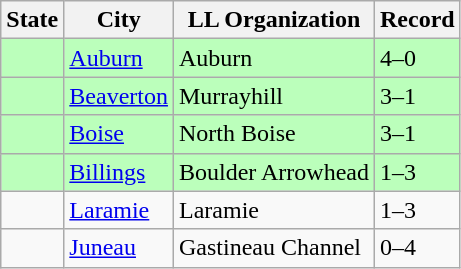<table class="wikitable">
<tr>
<th>State</th>
<th>City</th>
<th>LL Organization</th>
<th>Record</th>
</tr>
<tr bgcolor=#bbffbb>
<td><strong></strong></td>
<td><a href='#'>Auburn</a></td>
<td>Auburn</td>
<td>4–0</td>
</tr>
<tr bgcolor=#bbffbb>
<td><strong></strong></td>
<td><a href='#'>Beaverton</a></td>
<td>Murrayhill</td>
<td>3–1</td>
</tr>
<tr bgcolor=#bbffbb>
<td><strong></strong></td>
<td><a href='#'>Boise</a></td>
<td>North Boise</td>
<td>3–1</td>
</tr>
<tr bgcolor=#bbffbb>
<td><strong></strong></td>
<td><a href='#'>Billings</a></td>
<td>Boulder Arrowhead</td>
<td>1–3</td>
</tr>
<tr>
<td><strong></strong></td>
<td><a href='#'>Laramie</a></td>
<td>Laramie</td>
<td>1–3</td>
</tr>
<tr>
<td><strong></strong></td>
<td><a href='#'>Juneau</a></td>
<td>Gastineau Channel</td>
<td>0–4</td>
</tr>
</table>
